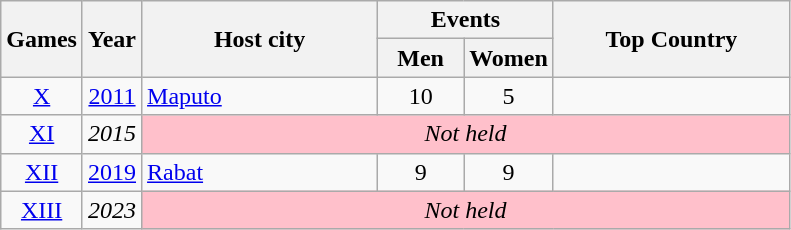<table class=wikitable style="text-align:center">
<tr>
<th rowspan=2>Games</th>
<th rowspan=2>Year</th>
<th width=150 rowspan=2>Host city</th>
<th colspan=2>Events</th>
<th width=150 rowspan=2>Top Country</th>
</tr>
<tr>
<th width=50>Men</th>
<th width=50>Women</th>
</tr>
<tr>
<td><a href='#'>X</a></td>
<td><a href='#'>2011</a></td>
<td align=left> <a href='#'>Maputo</a></td>
<td>10</td>
<td>5</td>
<td align=left></td>
</tr>
<tr>
<td><a href='#'>XI</a></td>
<td><em>2015</em></td>
<td align=center bgcolor=pink colspan=5><em>Not held</em></td>
</tr>
<tr>
<td><a href='#'>XII</a></td>
<td><a href='#'>2019</a></td>
<td align=left> <a href='#'>Rabat</a></td>
<td>9</td>
<td>9</td>
<td align=left></td>
</tr>
<tr>
<td><a href='#'>XIII</a></td>
<td><em>2023</em></td>
<td align=center bgcolor=pink colspan=5><em>Not held</em></td>
</tr>
</table>
